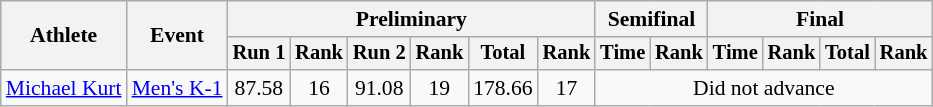<table class="wikitable" style="font-size:90%">
<tr>
<th rowspan="2">Athlete</th>
<th rowspan="2">Event</th>
<th colspan="6">Preliminary</th>
<th colspan="2">Semifinal</th>
<th colspan="4">Final</th>
</tr>
<tr style="font-size:95%">
<th>Run 1</th>
<th>Rank</th>
<th>Run 2</th>
<th>Rank</th>
<th>Total</th>
<th>Rank</th>
<th>Time</th>
<th>Rank</th>
<th>Time</th>
<th>Rank</th>
<th>Total</th>
<th>Rank</th>
</tr>
<tr align=center>
<td align=left><a href='#'>Michael Kurt</a></td>
<td align=left><a href='#'>Men's K-1</a></td>
<td>87.58</td>
<td>16</td>
<td>91.08</td>
<td>19</td>
<td>178.66</td>
<td>17</td>
<td colspan=6>Did not advance</td>
</tr>
</table>
